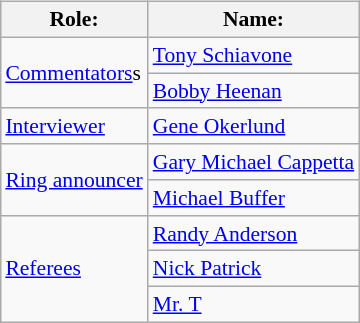<table class=wikitable style="font-size:90%; margin: 0.5em 0 0.5em 1em; float: right; clear: right;">
<tr>
<th>Role:</th>
<th>Name:</th>
</tr>
<tr>
<td rowspan=2><a href='#'>Commentators</a>s</td>
<td><a href='#'>Tony Schiavone</a></td>
</tr>
<tr>
<td><a href='#'>Bobby Heenan</a></td>
</tr>
<tr>
<td><a href='#'>Interviewer</a></td>
<td><a href='#'>Gene Okerlund</a></td>
</tr>
<tr>
<td rowspan=2><a href='#'>Ring announcer</a></td>
<td><a href='#'>Gary Michael Cappetta</a></td>
</tr>
<tr>
<td><a href='#'>Michael Buffer</a></td>
</tr>
<tr>
<td rowspan=3><a href='#'>Referees</a></td>
<td><a href='#'>Randy Anderson</a></td>
</tr>
<tr>
<td><a href='#'>Nick Patrick</a></td>
</tr>
<tr>
<td><a href='#'>Mr. T</a> </td>
</tr>
</table>
